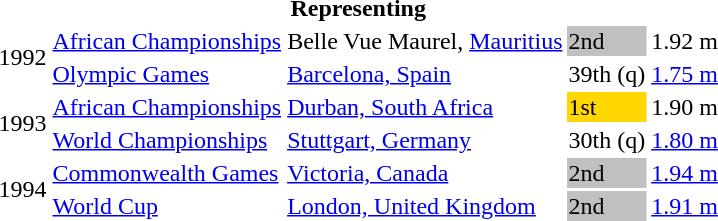<table>
<tr>
<th colspan="5">Representing </th>
</tr>
<tr>
<td rowspan=2>1992</td>
<td><a href='#'>African Championships</a></td>
<td>Belle Vue Maurel, <a href='#'>Mauritius</a></td>
<td bgcolor=silver>2nd</td>
<td>1.92 m</td>
</tr>
<tr>
<td><a href='#'>Olympic Games</a></td>
<td><a href='#'>Barcelona, Spain</a></td>
<td>39th (q)</td>
<td><a href='#'>1.75 m</a></td>
</tr>
<tr>
<td rowspan=2>1993</td>
<td><a href='#'>African Championships</a></td>
<td><a href='#'>Durban, South Africa</a></td>
<td bgcolor=gold>1st</td>
<td>1.90 m</td>
</tr>
<tr>
<td><a href='#'>World Championships</a></td>
<td><a href='#'>Stuttgart, Germany</a></td>
<td>30th (q)</td>
<td><a href='#'>1.80 m</a></td>
</tr>
<tr>
<td rowspan=2>1994</td>
<td><a href='#'>Commonwealth Games</a></td>
<td><a href='#'>Victoria, Canada</a></td>
<td bgcolor=silver>2nd</td>
<td><a href='#'>1.94 m</a></td>
</tr>
<tr>
<td><a href='#'>World Cup</a></td>
<td><a href='#'>London, United Kingdom</a></td>
<td bgcolor=silver>2nd</td>
<td><a href='#'>1.91 m</a></td>
</tr>
</table>
